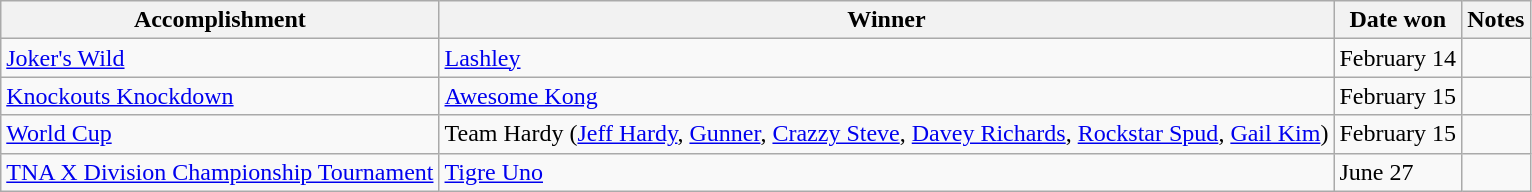<table class="wikitable">
<tr>
<th>Accomplishment</th>
<th>Winner</th>
<th>Date won</th>
<th>Notes</th>
</tr>
<tr>
<td><a href='#'>Joker's Wild</a></td>
<td><a href='#'>Lashley</a></td>
<td>February 14</td>
<td></td>
</tr>
<tr>
<td><a href='#'>Knockouts Knockdown</a></td>
<td><a href='#'>Awesome Kong</a></td>
<td>February 15</td>
<td></td>
</tr>
<tr>
<td><a href='#'>World Cup</a></td>
<td>Team Hardy (<a href='#'>Jeff Hardy</a>, <a href='#'>Gunner</a>, <a href='#'>Crazzy Steve</a>, <a href='#'>Davey Richards</a>, <a href='#'>Rockstar Spud</a>, <a href='#'>Gail Kim</a>)</td>
<td>February 15</td>
<td></td>
</tr>
<tr>
<td><a href='#'>TNA X Division Championship Tournament</a></td>
<td><a href='#'>Tigre Uno</a></td>
<td>June 27</td>
<td></td>
</tr>
</table>
